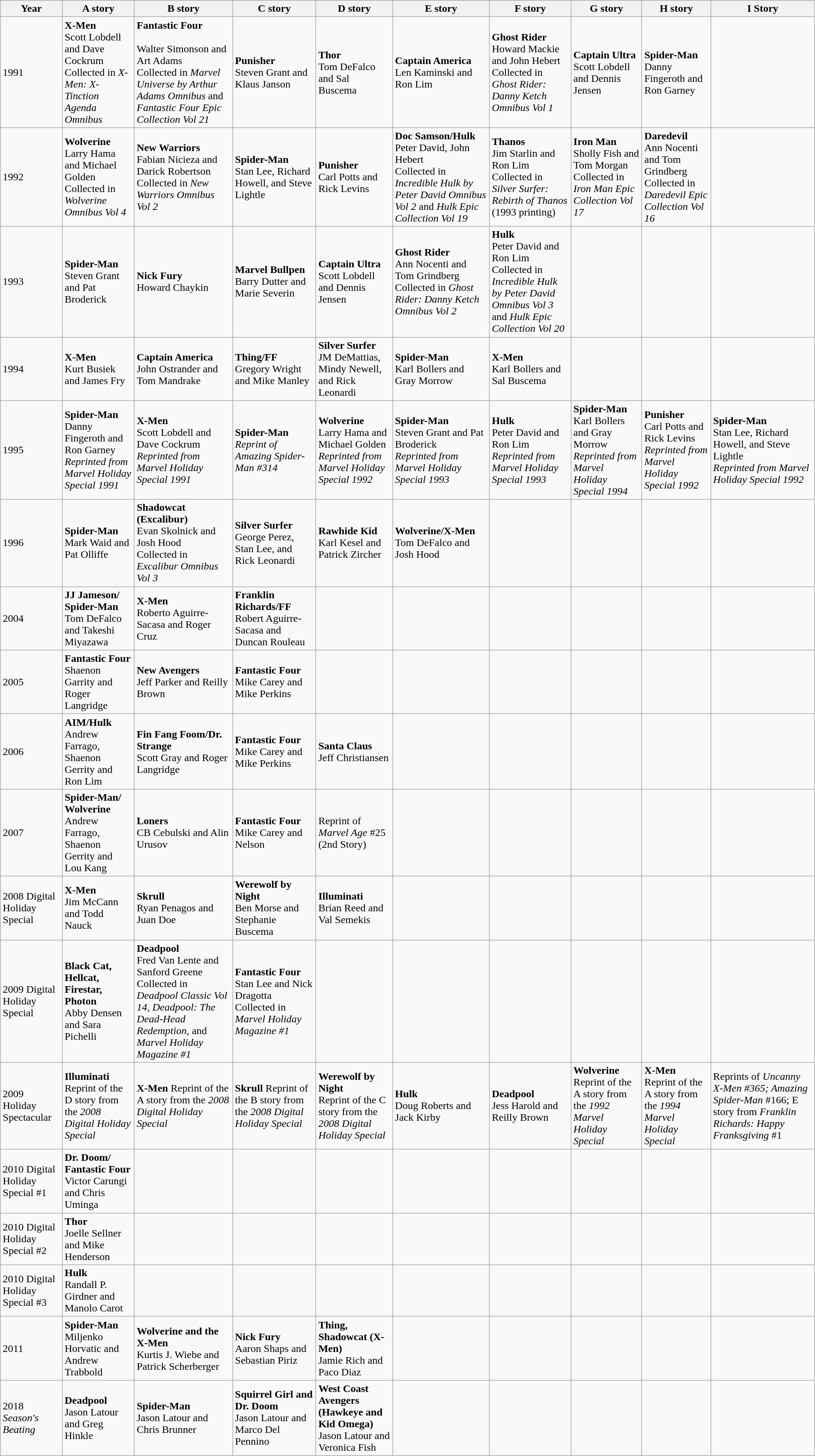<table class="wikitable">
<tr>
<th>Year</th>
<th>A story</th>
<th>B story</th>
<th>C story</th>
<th>D story</th>
<th>E story</th>
<th>F story</th>
<th>G story</th>
<th>H story</th>
<th>I Story</th>
</tr>
<tr>
<td>1991</td>
<td><strong>X-Men</strong><br>Scott Lobdell  and Dave Cockrum<br>Collected in <em>X-Men: X-Tinction Agenda Omnibus</em></td>
<td><strong>Fantastic  Four</strong><br><br>Walter  Simonson and Art Adams<br>Collected in <em>Marvel Universe by Arthur Adams Omnibus</em> and <em>Fantastic Four Epic Collection Vol 21</em></td>
<td><strong>Punisher</strong><br>Steven Grant  and Klaus Janson</td>
<td><strong>Thor</strong><br>Tom DeFalco  and Sal Buscema</td>
<td><strong>Captain America</strong><br>Len Kaminski  and Ron Lim</td>
<td><strong>Ghost Rider</strong><br>Howard Mackie and John Hebert<br>Collected in <em>Ghost Rider: Danny Ketch Omnibus Vol 1</em></td>
<td><strong>Captain Ultra</strong><br>Scott Lobdell  and Dennis Jensen</td>
<td><strong>Spider-Man</strong><br>Danny  Fingeroth and Ron Garney</td>
<td></td>
</tr>
<tr>
<td>1992</td>
<td><strong>Wolverine</strong><br>Larry Hama  and Michael Golden<br>Collected in  <em>Wolverine Omnibus Vol 4</em></td>
<td><strong>New Warriors</strong><br>Fabian Nicieza and Darick Robertson<br>Collected in <em>New Warriors Omnibus Vol 2</em></td>
<td><strong>Spider-Man</strong><br>Stan Lee,  Richard Howell, and Steve Lightle</td>
<td><strong>Punisher</strong><br>Carl Potts  and Rick Levins</td>
<td><strong>Doc  Samson/Hulk</strong><br>Peter David,  John Hebert<br>Collected in  <em>Incredible Hulk by Peter David Omnibus Vol 2</em> and <em>Hulk Epic Collection Vol 19</em></td>
<td><strong>Thanos</strong><br>Jim Starlin  and Ron Lim<br>Collected in <em>Silver Surfer: Rebirth of Thanos</em> (1993 printing)</td>
<td><strong>Iron Man</strong><br>Sholly Fish  and Tom Morgan<br>Collected in  <em>Iron Man Epic Collection Vol 17</em></td>
<td><strong>Daredevil</strong><br>Ann Nocenti  and Tom Grindberg<br>Collected in  <em>Daredevil Epic Collection Vol 16</em></td>
<td></td>
</tr>
<tr>
<td>1993</td>
<td><strong>Spider-Man</strong><br>Steven Grant  and Pat Broderick</td>
<td><strong>Nick Fury</strong><br>Howard Chaykin</td>
<td><strong>Marvel Bullpen</strong><br>Barry Dutter  and Marie Severin</td>
<td><strong>Captain Ultra</strong><br>Scott Lobdell  and Dennis Jensen</td>
<td><strong>Ghost Rider</strong><br>Ann Nocenti and Tom Grindberg<br>Collected in <em>Ghost Rider: Danny Ketch Omnibus Vol 2</em></td>
<td><strong>Hulk</strong><br>Peter David  and Ron Lim<br>Collected in  <em>Incredible Hulk by Peter David Omnibus Vol 3</em> and <em>Hulk Epic Collection Vol 20</em></td>
<td></td>
<td></td>
<td></td>
</tr>
<tr>
<td>1994</td>
<td><strong>X-Men</strong><br>Kurt Busiek  and James Fry</td>
<td><strong>Captain America</strong><br>John Ostrander and Tom Mandrake</td>
<td><strong>Thing/FF</strong><br>Gregory  Wright and Mike Manley</td>
<td><strong>Silver Surfer</strong><br>JM DeMattias,  Mindy Newell, and Rick Leonardi</td>
<td><strong>Spider-Man</strong><br>Karl Bollers  and Gray Morrow</td>
<td><strong>X-Men</strong><br>Karl Bollers  and Sal Buscema</td>
<td></td>
<td></td>
<td></td>
</tr>
<tr>
<td>1995</td>
<td><strong>Spider-Man</strong><br>Danny  Fingeroth and Ron Garney<br><em>Reprinted from Marvel Holiday Special 1991</em></td>
<td><strong>X-Men</strong><br>Scott Lobdell  and Dave Cockrum<br><em>Reprinted from Marvel Holiday Special 1991</em></td>
<td><strong>Spider-Man</strong><br><em>Reprint of Amazing Spider-Man #314</em></td>
<td><strong>Wolverine</strong><br>Larry Hama  and Michael Golden<br><em>Reprinted from Marvel Holiday Special 1992</em></td>
<td><strong>Spider-Man</strong><br>Steven Grant  and Pat Broderick<br><em>Reprinted from Marvel Holiday Special 1993</em></td>
<td><strong>Hulk</strong><br>Peter David  and Ron Lim<br><em>Reprinted from Marvel Holiday Special 1993</em></td>
<td><strong>Spider-Man</strong><br>Karl Bollers  and Gray Morrow<br><em>Reprinted from Marvel Holiday Special 1994</em></td>
<td><strong>Punisher</strong><br>Carl Potts  and Rick Levins<br><em>Reprinted from Marvel Holiday Special 1992</em></td>
<td><strong>Spider-Man</strong><br>Stan Lee,  Richard Howell, and Steve Lightle<br><em>Reprinted from Marvel Holiday Special 1992</em></td>
</tr>
<tr>
<td>1996</td>
<td><strong>Spider-Man</strong><br>Mark Waid and  Pat Olliffe</td>
<td><strong>Shadowcat  (Excalibur)</strong><br>Evan Skolnick  and Josh Hood<br>Collected in  <em>Excalibur Omnibus Vol 3</em></td>
<td><strong>Silver Surfer</strong><br>George Perez,  Stan Lee, and Rick Leonardi</td>
<td><strong>Rawhide Kid</strong><br>Karl Kesel  and Patrick Zircher</td>
<td><strong>Wolverine/X-Men</strong><br>Tom DeFalco  and Josh Hood</td>
<td></td>
<td></td>
<td></td>
<td></td>
</tr>
<tr>
<td>2004</td>
<td><strong>JJ Jameson/  Spider-Man</strong><br>Tom DeFalco  and Takeshi Miyazawa</td>
<td><strong>X-Men</strong><br>Roberto  Aguirre-Sacasa and Roger Cruz</td>
<td><strong>Franklin  Richards/FF</strong><br>Robert  Aguirre-Sacasa and Duncan Rouleau</td>
<td></td>
<td></td>
<td></td>
<td></td>
<td></td>
<td></td>
</tr>
<tr>
<td>2005</td>
<td><strong>Fantastic  Four</strong><br>Shaenon  Garrity and Roger Langridge</td>
<td><strong>New Avengers</strong><br>Jeff Parker  and Reilly Brown</td>
<td><strong>Fantastic Four</strong><br>Mike Carey  and Mike Perkins</td>
<td></td>
<td></td>
<td></td>
<td></td>
<td></td>
<td></td>
</tr>
<tr>
<td>2006</td>
<td><strong>AIM/Hulk</strong><br>Andrew  Farrago, Shaenon Gerrity and Ron Lim</td>
<td><strong>Fin Fang  Foom/Dr. Strange</strong><br>Scott Gray  and Roger Langridge</td>
<td><strong>Fantastic Four</strong><br>Mike Carey  and Mike Perkins</td>
<td><strong>Santa Claus</strong><br>Jeff  Christiansen</td>
<td></td>
<td></td>
<td></td>
<td></td>
<td></td>
</tr>
<tr>
<td>2007</td>
<td><strong>Spider-Man/  Wolverine</strong><br>Andrew  Farrago, Shaenon Gerrity and Lou Kang</td>
<td><strong>Loners</strong><br>CB Cebulski  and Alin Urusov</td>
<td><strong>Fantastic Four</strong><br>Mike Carey  and Nelson</td>
<td>Reprint of <em>Marvel  Age</em> #25 (2nd Story)</td>
<td></td>
<td></td>
<td></td>
<td></td>
<td></td>
</tr>
<tr>
<td>2008 Digital  Holiday Special</td>
<td><strong>X-Men</strong><br>Jim McCann  and Todd Nauck</td>
<td><strong>Skrull</strong><br>Ryan Penagos  and Juan Doe</td>
<td><strong>Werewolf by Night</strong><br>Ben Morse and  Stephanie Buscema</td>
<td><strong>Illuminati</strong><br>Brian Reed  and Val Semekis</td>
<td></td>
<td></td>
<td></td>
<td></td>
<td></td>
</tr>
<tr>
<td>2009 Digital  Holiday Special</td>
<td><strong>Black Cat,  Hellcat, Firestar, Photon</strong><br>Abby Densen  and Sara Pichelli</td>
<td><strong>Deadpool</strong><br>Fred Van Lente and Sanford Greene<br>Collected in <em>Deadpool Classic Vol 14,</em> <em>Deadpool: The Dead-Head Redemption,</em> and <em>Marvel Holiday Magazine #1</em></td>
<td><strong>Fantastic Four</strong><br>Stan Lee and Nick Dragotta<br>Collected in <em>Marvel Holiday Magazine #1</em></td>
<td></td>
<td></td>
<td></td>
<td></td>
<td></td>
<td></td>
</tr>
<tr>
<td>2009 Holiday Spectacular</td>
<td><strong>Illuminati</strong><br>Reprint of the D story from the <em>2008 Digital Holiday Special</em></td>
<td><strong>X-Men</strong> Reprint of the A story from the <em>2008 Digital Holiday Special</em></td>
<td><strong>Skrull</strong> Reprint of the B story from the <em>2008 Digital Holiday Special</em></td>
<td><strong>Werewolf by Night</strong><br>Reprint of the C story from the <em>2008 Digital Holiday Special</em></td>
<td><strong>Hulk</strong><br>Doug Roberts and Jack Kirby</td>
<td><strong>Deadpool</strong><br>Jess Harold and Reilly Brown</td>
<td><strong>Wolverine</strong><br>Reprint of the A story from the <em>1992 Marvel Holiday Special</em></td>
<td><strong>X-Men</strong><br>Reprint of the A story from the <em>1994 Marvel Holiday Special</em></td>
<td>Reprints of <em>Uncanny X-Men #365; Amazing Spider-Man</em> #166; E story from <em>Franklin Richards: Happy Franksgiving</em> #1</td>
</tr>
<tr>
<td>2010 Digital  Holiday Special #1</td>
<td><strong>Dr. Doom/  Fantastic Four</strong><br>Victor  Carungi and Chris Uminga</td>
<td></td>
<td></td>
<td></td>
<td></td>
<td></td>
<td></td>
<td></td>
<td></td>
</tr>
<tr>
<td>2010 Digital  Holiday Special #2</td>
<td><strong>Thor</strong><br>Joelle  Sellner and Mike Henderson</td>
<td></td>
<td></td>
<td></td>
<td></td>
<td></td>
<td></td>
<td></td>
<td></td>
</tr>
<tr>
<td>2010 Digital  Holiday Special #3</td>
<td><strong>Hulk</strong><br>Randall P.  Girdner and Manolo Carot</td>
<td></td>
<td></td>
<td></td>
<td></td>
<td></td>
<td></td>
<td></td>
<td></td>
</tr>
<tr>
<td>2011</td>
<td><strong>Spider-Man</strong><br>Miljenko  Horvatic and Andrew Trabbold</td>
<td><strong>Wolverine and the X-Men</strong><br>Kurtis J.  Wiebe and Patrick Scherberger</td>
<td><strong>Nick Fury</strong><br>Aaron Shaps  and Sebastian Piriz</td>
<td><strong>Thing, Shadowcat  (X-Men)</strong><br>Jamie Rich  and Paco Diaz</td>
<td></td>
<td></td>
<td></td>
<td></td>
<td></td>
</tr>
<tr>
<td>2018 <em>Season's Beating</em></td>
<td><strong>Deadpool</strong><br>Jason Latour and Greg Hinkle</td>
<td><strong>Spider-Man</strong><br>Jason Latour and Chris Brunner</td>
<td><strong>Squirrel Girl and Dr. Doom</strong><br>Jason Latour and Marco Del Pennino</td>
<td><strong>West Coast Avengers (Hawkeye and Kid Omega)</strong><br>Jason Latour and Veronica Fish</td>
<td></td>
<td></td>
<td></td>
<td></td>
<td></td>
</tr>
</table>
